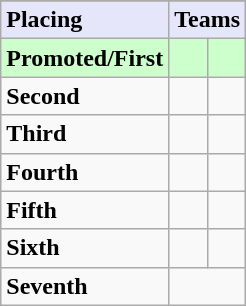<table class=wikitable>
<tr>
</tr>
<tr style="background: #E6E6FA;">
<td><strong>Placing</strong></td>
<td colspan="2" style="text-align:center"><strong>Teams</strong></td>
</tr>
<tr style="background: #ccffcc;">
<td><strong>Promoted/First</strong></td>
<td><strong></strong></td>
<td><strong></strong></td>
</tr>
<tr>
<td><strong>Second</strong></td>
<td></td>
<td></td>
</tr>
<tr>
<td><strong>Third</strong></td>
<td></td>
<td></td>
</tr>
<tr>
<td><strong>Fourth</strong></td>
<td></td>
<td></td>
</tr>
<tr>
<td><strong>Fifth</strong></td>
<td></td>
<td></td>
</tr>
<tr>
<td><strong>Sixth</strong></td>
<td></td>
<td></td>
</tr>
<tr>
<td><strong>Seventh</strong></td>
<td colspan=2></td>
</tr>
</table>
